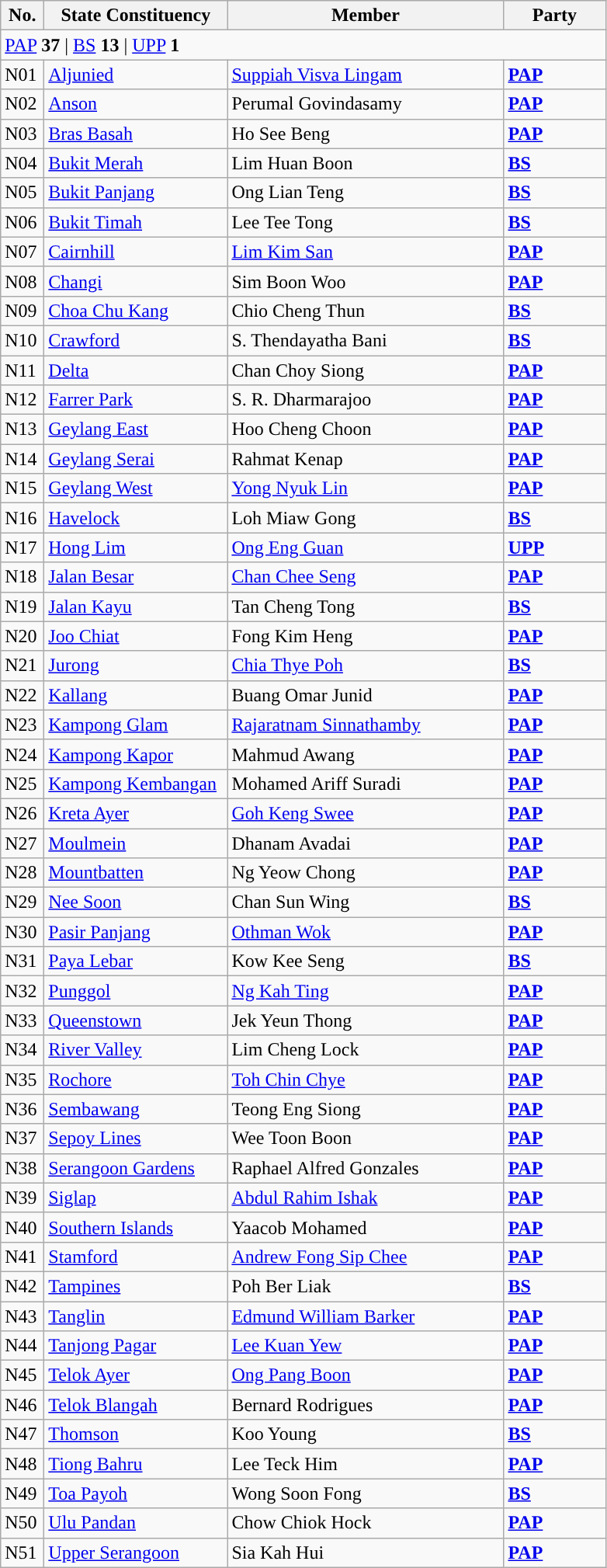<table class="wikitable sortable">
<tr>
<th style="width:30px;">No.</th>
<th style="width:150px;">State Constituency</th>
<th style="width:230px;">Member</th>
<th style="width:80px;">Party</th>
</tr>
<tr>
<td colspan="4"><a href='#'>PAP</a> <strong>37</strong> | <a href='#'>BS</a> <strong>13</strong> | <a href='#'>UPP</a> <strong>1</strong></td>
</tr>
<tr>
<td>N01</td>
<td><a href='#'>Aljunied</a></td>
<td><a href='#'>Suppiah Visva Lingam</a></td>
<td><strong><a href='#'>PAP</a></strong></td>
</tr>
<tr>
<td>N02</td>
<td><a href='#'>Anson</a></td>
<td>Perumal Govindasamy</td>
<td><strong><a href='#'>PAP</a></strong></td>
</tr>
<tr>
<td>N03</td>
<td><a href='#'>Bras Basah</a></td>
<td>Ho See Beng</td>
<td><strong><a href='#'>PAP</a></strong></td>
</tr>
<tr>
<td>N04</td>
<td><a href='#'>Bukit Merah</a></td>
<td>Lim Huan Boon</td>
<td><strong><a href='#'>BS</a></strong></td>
</tr>
<tr>
<td>N05</td>
<td><a href='#'>Bukit Panjang</a></td>
<td>Ong Lian Teng</td>
<td><strong><a href='#'>BS</a></strong></td>
</tr>
<tr>
<td>N06</td>
<td><a href='#'>Bukit Timah</a></td>
<td>Lee Tee Tong</td>
<td><strong><a href='#'>BS</a></strong></td>
</tr>
<tr>
<td>N07</td>
<td><a href='#'>Cairnhill</a></td>
<td><a href='#'>Lim Kim San</a></td>
<td><strong><a href='#'>PAP</a></strong></td>
</tr>
<tr>
<td>N08</td>
<td><a href='#'>Changi</a></td>
<td>Sim Boon Woo</td>
<td><strong><a href='#'>PAP</a></strong></td>
</tr>
<tr>
<td>N09</td>
<td><a href='#'>Choa Chu Kang</a></td>
<td>Chio Cheng Thun</td>
<td><strong><a href='#'>BS</a></strong></td>
</tr>
<tr>
<td>N10</td>
<td><a href='#'>Crawford</a></td>
<td>S. Thendayatha Bani</td>
<td><strong><a href='#'>BS</a></strong></td>
</tr>
<tr>
<td>N11</td>
<td><a href='#'>Delta</a></td>
<td>Chan Choy Siong</td>
<td><strong><a href='#'>PAP</a></strong></td>
</tr>
<tr>
<td>N12</td>
<td><a href='#'>Farrer Park</a></td>
<td>S. R. Dharmarajoo</td>
<td><strong><a href='#'>PAP</a></strong></td>
</tr>
<tr>
<td>N13</td>
<td><a href='#'>Geylang East</a></td>
<td>Hoo Cheng Choon</td>
<td><strong><a href='#'>PAP</a></strong></td>
</tr>
<tr>
<td>N14</td>
<td><a href='#'>Geylang Serai</a></td>
<td>Rahmat Kenap</td>
<td><strong><a href='#'>PAP</a></strong></td>
</tr>
<tr>
<td>N15</td>
<td><a href='#'>Geylang West</a></td>
<td><a href='#'>Yong Nyuk Lin</a></td>
<td><strong><a href='#'>PAP</a></strong></td>
</tr>
<tr>
<td>N16</td>
<td><a href='#'>Havelock</a></td>
<td>Loh Miaw Gong</td>
<td><strong><a href='#'>BS</a></strong></td>
</tr>
<tr>
<td>N17</td>
<td><a href='#'>Hong Lim</a></td>
<td><a href='#'>Ong Eng Guan</a></td>
<td><strong><a href='#'>UPP</a></strong></td>
</tr>
<tr>
<td>N18</td>
<td><a href='#'>Jalan Besar</a></td>
<td><a href='#'>Chan Chee Seng</a></td>
<td><strong><a href='#'>PAP</a></strong></td>
</tr>
<tr>
<td>N19</td>
<td><a href='#'>Jalan Kayu</a></td>
<td>Tan Cheng Tong</td>
<td><strong><a href='#'>BS</a></strong></td>
</tr>
<tr>
<td>N20</td>
<td><a href='#'>Joo Chiat</a></td>
<td>Fong Kim Heng</td>
<td><strong><a href='#'>PAP</a></strong></td>
</tr>
<tr>
<td>N21</td>
<td><a href='#'>Jurong</a></td>
<td><a href='#'>Chia Thye Poh</a></td>
<td><strong><a href='#'>BS</a></strong></td>
</tr>
<tr>
<td>N22</td>
<td><a href='#'>Kallang</a></td>
<td>Buang Omar Junid</td>
<td><strong><a href='#'>PAP</a></strong></td>
</tr>
<tr>
<td>N23</td>
<td><a href='#'>Kampong Glam</a></td>
<td><a href='#'>Rajaratnam Sinnathamby</a></td>
<td><strong><a href='#'>PAP</a></strong></td>
</tr>
<tr>
<td>N24</td>
<td><a href='#'>Kampong Kapor</a></td>
<td>Mahmud Awang</td>
<td><strong><a href='#'>PAP</a></strong></td>
</tr>
<tr>
<td>N25</td>
<td><a href='#'>Kampong Kembangan</a></td>
<td>Mohamed Ariff Suradi</td>
<td><strong><a href='#'>PAP</a></strong></td>
</tr>
<tr>
<td>N26</td>
<td><a href='#'>Kreta Ayer</a></td>
<td><a href='#'>Goh Keng Swee</a></td>
<td><strong><a href='#'>PAP</a></strong></td>
</tr>
<tr>
<td>N27</td>
<td><a href='#'>Moulmein</a></td>
<td>Dhanam Avadai</td>
<td><strong><a href='#'>PAP</a></strong></td>
</tr>
<tr>
<td>N28</td>
<td><a href='#'>Mountbatten</a></td>
<td>Ng Yeow Chong</td>
<td><strong><a href='#'>PAP</a></strong></td>
</tr>
<tr>
<td>N29</td>
<td><a href='#'>Nee Soon</a></td>
<td>Chan Sun Wing</td>
<td><strong><a href='#'>BS</a></strong></td>
</tr>
<tr>
<td>N30</td>
<td><a href='#'>Pasir Panjang</a></td>
<td><a href='#'>Othman Wok</a></td>
<td><strong><a href='#'>PAP</a></strong></td>
</tr>
<tr>
<td>N31</td>
<td><a href='#'>Paya Lebar</a></td>
<td>Kow Kee Seng</td>
<td><strong><a href='#'>BS</a></strong></td>
</tr>
<tr>
<td>N32</td>
<td><a href='#'>Punggol</a></td>
<td><a href='#'>Ng Kah Ting</a></td>
<td><strong><a href='#'>PAP</a></strong></td>
</tr>
<tr>
<td>N33</td>
<td><a href='#'>Queenstown</a></td>
<td>Jek Yeun Thong</td>
<td><strong><a href='#'>PAP</a></strong></td>
</tr>
<tr>
<td>N34</td>
<td><a href='#'>River Valley</a></td>
<td>Lim Cheng Lock</td>
<td><strong><a href='#'>PAP</a></strong></td>
</tr>
<tr>
<td>N35</td>
<td><a href='#'>Rochore</a></td>
<td><a href='#'>Toh Chin Chye</a></td>
<td><strong><a href='#'>PAP</a></strong></td>
</tr>
<tr>
<td>N36</td>
<td><a href='#'>Sembawang</a></td>
<td>Teong Eng Siong</td>
<td><strong><a href='#'>PAP</a></strong></td>
</tr>
<tr>
<td>N37</td>
<td><a href='#'>Sepoy Lines</a></td>
<td>Wee Toon Boon</td>
<td><strong><a href='#'>PAP</a></strong></td>
</tr>
<tr>
<td>N38</td>
<td><a href='#'>Serangoon Gardens</a></td>
<td>Raphael Alfred Gonzales</td>
<td><strong><a href='#'>PAP</a></strong></td>
</tr>
<tr>
<td>N39</td>
<td><a href='#'>Siglap</a></td>
<td><a href='#'>Abdul Rahim Ishak</a></td>
<td><strong><a href='#'>PAP</a></strong></td>
</tr>
<tr>
<td>N40</td>
<td><a href='#'>Southern Islands</a></td>
<td>Yaacob Mohamed</td>
<td><strong><a href='#'>PAP</a></strong></td>
</tr>
<tr>
<td>N41</td>
<td><a href='#'>Stamford</a></td>
<td><a href='#'>Andrew Fong Sip Chee</a></td>
<td><strong><a href='#'>PAP</a></strong></td>
</tr>
<tr>
<td>N42</td>
<td><a href='#'>Tampines</a></td>
<td>Poh Ber Liak</td>
<td><strong><a href='#'>BS</a></strong></td>
</tr>
<tr>
<td>N43</td>
<td><a href='#'>Tanglin</a></td>
<td><a href='#'>Edmund William Barker</a></td>
<td><strong><a href='#'>PAP</a></strong></td>
</tr>
<tr>
<td>N44</td>
<td><a href='#'>Tanjong Pagar</a></td>
<td><a href='#'>Lee Kuan Yew</a></td>
<td><strong><a href='#'>PAP</a></strong></td>
</tr>
<tr>
<td>N45</td>
<td><a href='#'>Telok Ayer</a></td>
<td><a href='#'>Ong Pang Boon</a></td>
<td><strong><a href='#'>PAP</a></strong></td>
</tr>
<tr>
<td>N46</td>
<td><a href='#'>Telok Blangah</a></td>
<td>Bernard Rodrigues</td>
<td><strong><a href='#'>PAP</a></strong></td>
</tr>
<tr>
<td>N47</td>
<td><a href='#'>Thomson</a></td>
<td>Koo Young</td>
<td><strong><a href='#'>BS</a></strong></td>
</tr>
<tr>
<td>N48</td>
<td><a href='#'>Tiong Bahru</a></td>
<td>Lee Teck Him</td>
<td><strong><a href='#'>PAP</a></strong></td>
</tr>
<tr>
<td>N49</td>
<td><a href='#'>Toa Payoh</a></td>
<td>Wong Soon Fong</td>
<td><strong><a href='#'>BS</a></strong></td>
</tr>
<tr>
<td>N50</td>
<td><a href='#'>Ulu Pandan</a></td>
<td>Chow Chiok Hock</td>
<td><strong><a href='#'>PAP</a></strong></td>
</tr>
<tr>
<td>N51</td>
<td><a href='#'>Upper Serangoon</a></td>
<td>Sia Kah Hui</td>
<td><strong><a href='#'>PAP</a></strong></td>
</tr>
</table>
